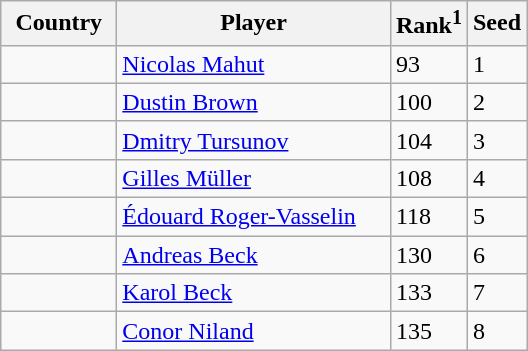<table class="sortable wikitable">
<tr>
<th width="70">Country</th>
<th width="175">Player</th>
<th>Rank<sup>1</sup></th>
<th>Seed</th>
</tr>
<tr>
<td></td>
<td><a href='#'>Nicolas Mahut</a></td>
<td>93</td>
<td>1</td>
</tr>
<tr>
<td></td>
<td><a href='#'>Dustin Brown</a></td>
<td>100</td>
<td>2</td>
</tr>
<tr>
<td></td>
<td><a href='#'>Dmitry Tursunov</a></td>
<td>104</td>
<td>3</td>
</tr>
<tr>
<td></td>
<td><a href='#'>Gilles Müller</a></td>
<td>108</td>
<td>4</td>
</tr>
<tr>
<td></td>
<td><a href='#'>Édouard Roger-Vasselin</a></td>
<td>118</td>
<td>5</td>
</tr>
<tr>
<td></td>
<td><a href='#'>Andreas Beck</a></td>
<td>130</td>
<td>6</td>
</tr>
<tr>
<td></td>
<td><a href='#'>Karol Beck</a></td>
<td>133</td>
<td>7</td>
</tr>
<tr>
<td></td>
<td><a href='#'>Conor Niland</a></td>
<td>135</td>
<td>8</td>
</tr>
</table>
